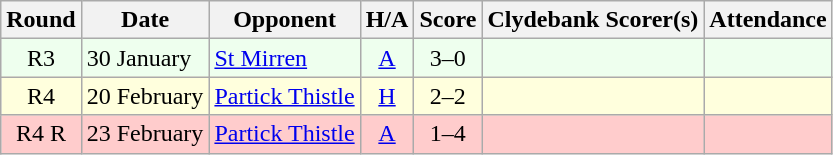<table class="wikitable" style="text-align:center">
<tr>
<th>Round</th>
<th>Date</th>
<th>Opponent</th>
<th>H/A</th>
<th>Score</th>
<th>Clydebank Scorer(s)</th>
<th>Attendance</th>
</tr>
<tr bgcolor=#EEFFEE>
<td>R3</td>
<td align=left>30 January</td>
<td align=left><a href='#'>St Mirren</a></td>
<td><a href='#'>A</a></td>
<td>3–0</td>
<td align=left></td>
<td></td>
</tr>
<tr bgcolor=#FFFFDD>
<td>R4</td>
<td align=left>20 February</td>
<td align=left><a href='#'>Partick Thistle</a></td>
<td><a href='#'>H</a></td>
<td>2–2</td>
<td align=left></td>
<td></td>
</tr>
<tr bgcolor=#FFCCCC>
<td>R4 R</td>
<td align=left>23 February</td>
<td align=left><a href='#'>Partick Thistle</a></td>
<td><a href='#'>A</a></td>
<td>1–4</td>
<td align=left></td>
<td></td>
</tr>
</table>
